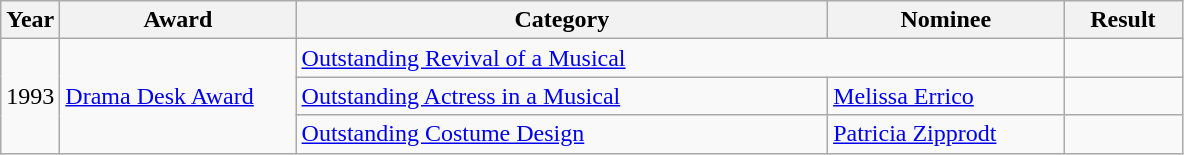<table class="wikitable">
<tr>
<th width="5%">Year</th>
<th width="20%">Award</th>
<th width="45%">Category</th>
<th width="20%">Nominee</th>
<th width="10%">Result</th>
</tr>
<tr>
<td rowspan="3" align="center">1993</td>
<td rowspan="3"><a href='#'>Drama Desk Award</a></td>
<td colspan="2"><a href='#'>Outstanding Revival of a Musical</a></td>
<td></td>
</tr>
<tr>
<td><a href='#'>Outstanding Actress in a Musical</a></td>
<td><a href='#'>Melissa Errico</a></td>
<td></td>
</tr>
<tr>
<td><a href='#'>Outstanding Costume Design</a></td>
<td><a href='#'>Patricia Zipprodt</a></td>
<td></td>
</tr>
</table>
